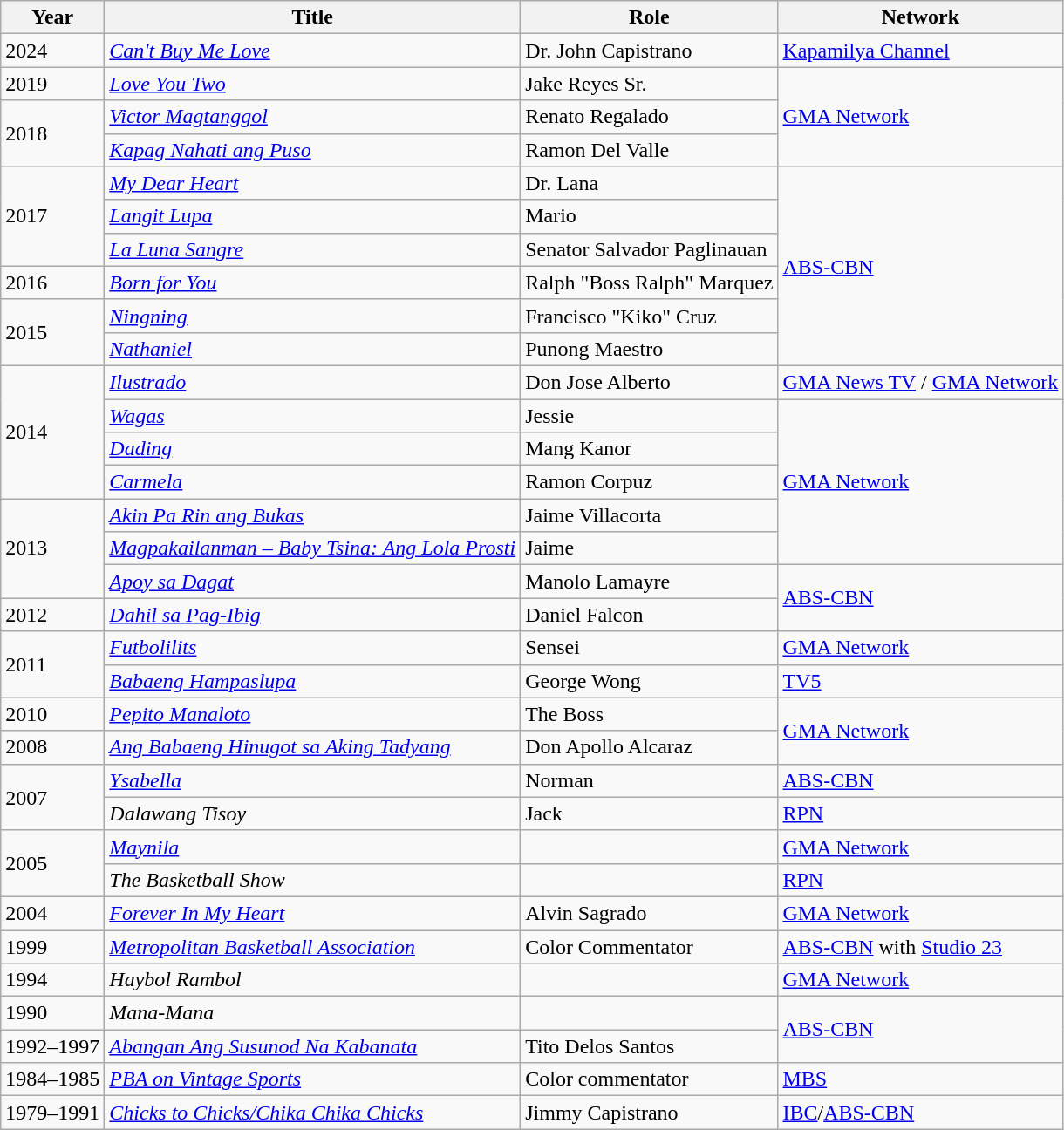<table class="wikitable">
<tr>
<th>Year</th>
<th>Title</th>
<th>Role</th>
<th>Network</th>
</tr>
<tr>
<td>2024</td>
<td><em><a href='#'>Can't Buy Me Love</a></em></td>
<td>Dr. John Capistrano</td>
<td><a href='#'>Kapamilya Channel</a></td>
</tr>
<tr>
<td>2019</td>
<td><em><a href='#'>Love You Two</a></em></td>
<td>Jake Reyes Sr.</td>
<td rowspan=3><a href='#'>GMA Network</a></td>
</tr>
<tr>
<td rowspan=2>2018</td>
<td><em><a href='#'>Victor Magtanggol</a></em></td>
<td>Renato Regalado</td>
</tr>
<tr>
<td><em><a href='#'>Kapag Nahati ang Puso</a></em></td>
<td>Ramon Del Valle</td>
</tr>
<tr>
<td rowspan=3>2017</td>
<td><em><a href='#'>My Dear Heart</a></em></td>
<td>Dr. Lana</td>
<td rowspan=6><a href='#'>ABS-CBN</a></td>
</tr>
<tr>
<td><em><a href='#'>Langit Lupa</a></em></td>
<td>Mario</td>
</tr>
<tr>
<td><em><a href='#'>La Luna Sangre</a></em></td>
<td>Senator Salvador Paglinauan</td>
</tr>
<tr>
<td>2016</td>
<td><em><a href='#'>Born for You</a></em></td>
<td>Ralph "Boss Ralph" Marquez</td>
</tr>
<tr>
<td rowspan=2>2015</td>
<td><em><a href='#'>Ningning</a></em></td>
<td>Francisco "Kiko" Cruz</td>
</tr>
<tr>
<td><em><a href='#'>Nathaniel</a></em></td>
<td>Punong Maestro</td>
</tr>
<tr>
<td rowspan=4>2014</td>
<td><em><a href='#'>Ilustrado</a></em></td>
<td>Don Jose Alberto</td>
<td><a href='#'>GMA News TV</a> / <a href='#'>GMA Network</a></td>
</tr>
<tr>
<td><em><a href='#'>Wagas</a></em></td>
<td>Jessie</td>
<td rowspan=5><a href='#'>GMA Network</a></td>
</tr>
<tr>
<td><em><a href='#'>Dading</a></em></td>
<td>Mang Kanor</td>
</tr>
<tr>
<td><em><a href='#'>Carmela</a></em></td>
<td>Ramon Corpuz</td>
</tr>
<tr>
<td rowspan=3>2013</td>
<td><em><a href='#'>Akin Pa Rin ang Bukas</a></em></td>
<td>Jaime Villacorta</td>
</tr>
<tr>
<td><em><a href='#'> Magpakailanman – Baby Tsina: Ang Lola Prosti</a></em></td>
<td>Jaime</td>
</tr>
<tr>
<td><em><a href='#'>Apoy sa Dagat</a></em></td>
<td>Manolo Lamayre</td>
<td rowspan=2><a href='#'>ABS-CBN</a></td>
</tr>
<tr>
<td>2012</td>
<td><em><a href='#'>Dahil sa Pag-Ibig</a></em></td>
<td>Daniel Falcon</td>
</tr>
<tr>
<td rowspan=2>2011</td>
<td><em><a href='#'>Futbolilits</a></em></td>
<td>Sensei</td>
<td><a href='#'>GMA Network</a></td>
</tr>
<tr>
<td><em><a href='#'>Babaeng Hampaslupa</a></em></td>
<td>George Wong</td>
<td><a href='#'>TV5</a></td>
</tr>
<tr>
<td>2010</td>
<td><em><a href='#'>Pepito Manaloto</a></em></td>
<td>The Boss</td>
<td rowspan=2><a href='#'>GMA Network</a></td>
</tr>
<tr>
<td>2008</td>
<td><em><a href='#'>Ang Babaeng Hinugot sa Aking Tadyang</a></em></td>
<td>Don Apollo Alcaraz</td>
</tr>
<tr>
<td rowspan=2>2007</td>
<td><em><a href='#'>Ysabella</a></em></td>
<td>Norman</td>
<td><a href='#'>ABS-CBN</a></td>
</tr>
<tr>
<td><em>Dalawang Tisoy</em></td>
<td>Jack</td>
<td><a href='#'>RPN</a></td>
</tr>
<tr>
<td rowspan=2>2005</td>
<td><em><a href='#'>Maynila</a></em></td>
<td></td>
<td><a href='#'>GMA Network</a></td>
</tr>
<tr>
<td><em>The Basketball Show</em></td>
<td></td>
<td><a href='#'>RPN</a></td>
</tr>
<tr>
<td>2004</td>
<td><em><a href='#'>Forever In My Heart</a></em></td>
<td>Alvin Sagrado</td>
<td><a href='#'>GMA Network</a></td>
</tr>
<tr>
<td>1999</td>
<td><em><a href='#'>Metropolitan Basketball Association</a></em></td>
<td>Color Commentator</td>
<td><a href='#'>ABS-CBN</a> with <a href='#'>Studio 23</a></td>
</tr>
<tr>
<td>1994</td>
<td><em>Haybol Rambol</em></td>
<td></td>
<td><a href='#'>GMA Network</a></td>
</tr>
<tr>
<td>1990</td>
<td><em>Mana-Mana</em></td>
<td></td>
<td rowspan=2><a href='#'>ABS-CBN</a></td>
</tr>
<tr>
<td>1992–1997</td>
<td><em><a href='#'>Abangan Ang Susunod Na Kabanata</a></em></td>
<td>Tito Delos Santos</td>
</tr>
<tr>
<td>1984–1985</td>
<td><em><a href='#'>PBA on Vintage Sports</a></em></td>
<td>Color commentator</td>
<td><a href='#'>MBS</a></td>
</tr>
<tr>
<td>1979–1991</td>
<td><em><a href='#'>Chicks to Chicks/Chika Chika Chicks</a></em></td>
<td>Jimmy Capistrano</td>
<td><a href='#'>IBC</a>/<a href='#'>ABS-CBN</a></td>
</tr>
</table>
